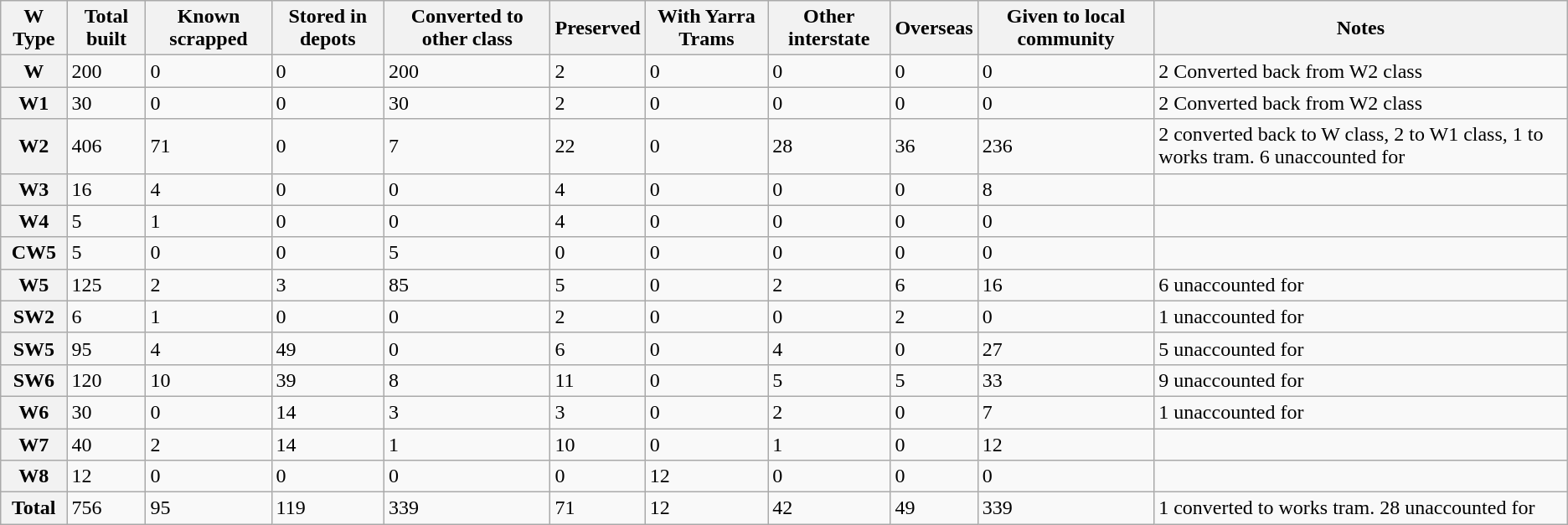<table class="wikitable">
<tr>
<th>W Type</th>
<th>Total built</th>
<th>Known scrapped</th>
<th>Stored in depots</th>
<th>Converted to other class</th>
<th>Preserved</th>
<th>With Yarra Trams</th>
<th>Other interstate</th>
<th>Overseas</th>
<th>Given to local community</th>
<th>Notes</th>
</tr>
<tr>
<th>W</th>
<td>200</td>
<td>0</td>
<td>0</td>
<td>200</td>
<td>2</td>
<td>0</td>
<td>0</td>
<td>0</td>
<td>0</td>
<td>2 Converted back from W2 class</td>
</tr>
<tr>
<th>W1</th>
<td>30</td>
<td>0</td>
<td>0</td>
<td>30</td>
<td>2</td>
<td>0</td>
<td>0</td>
<td>0</td>
<td>0</td>
<td>2 Converted back from W2 class</td>
</tr>
<tr>
<th>W2</th>
<td>406</td>
<td>71</td>
<td>0</td>
<td>7</td>
<td>22</td>
<td>0</td>
<td>28</td>
<td>36</td>
<td>236</td>
<td>2 converted back to W class, 2 to W1 class, 1 to works tram. 6 unaccounted for</td>
</tr>
<tr>
<th>W3</th>
<td>16</td>
<td>4</td>
<td>0</td>
<td>0</td>
<td>4</td>
<td>0</td>
<td>0</td>
<td>0</td>
<td>8</td>
<td></td>
</tr>
<tr>
<th>W4</th>
<td>5</td>
<td>1</td>
<td>0</td>
<td>0</td>
<td>4</td>
<td>0</td>
<td>0</td>
<td>0</td>
<td>0</td>
<td></td>
</tr>
<tr>
<th>CW5</th>
<td>5</td>
<td>0</td>
<td>0</td>
<td>5</td>
<td>0</td>
<td>0</td>
<td>0</td>
<td>0</td>
<td>0</td>
<td></td>
</tr>
<tr>
<th>W5</th>
<td>125</td>
<td>2</td>
<td>3</td>
<td>85</td>
<td>5</td>
<td>0</td>
<td>2</td>
<td>6</td>
<td>16</td>
<td>6 unaccounted for</td>
</tr>
<tr>
<th>SW2</th>
<td>6</td>
<td>1</td>
<td>0</td>
<td>0</td>
<td>2</td>
<td>0</td>
<td>0</td>
<td>2</td>
<td>0</td>
<td>1 unaccounted for</td>
</tr>
<tr>
<th>SW5</th>
<td>95</td>
<td>4</td>
<td>49</td>
<td>0</td>
<td>6</td>
<td>0</td>
<td>4</td>
<td>0</td>
<td>27</td>
<td>5 unaccounted for</td>
</tr>
<tr>
<th>SW6</th>
<td>120</td>
<td>10</td>
<td>39</td>
<td>8</td>
<td>11</td>
<td>0</td>
<td>5</td>
<td>5</td>
<td>33</td>
<td>9 unaccounted for</td>
</tr>
<tr>
<th>W6</th>
<td>30</td>
<td>0</td>
<td>14</td>
<td>3</td>
<td>3</td>
<td>0</td>
<td>2</td>
<td>0</td>
<td>7</td>
<td>1 unaccounted for</td>
</tr>
<tr>
<th>W7</th>
<td>40</td>
<td>2</td>
<td>14</td>
<td>1</td>
<td>10</td>
<td>0</td>
<td>1</td>
<td>0</td>
<td>12</td>
<td></td>
</tr>
<tr>
<th>W8</th>
<td>12</td>
<td>0</td>
<td>0</td>
<td>0</td>
<td>0</td>
<td>12</td>
<td>0</td>
<td>0</td>
<td>0</td>
<td></td>
</tr>
<tr>
<th>Total</th>
<td>756</td>
<td>95</td>
<td>119</td>
<td>339</td>
<td>71</td>
<td>12</td>
<td>42</td>
<td>49</td>
<td>339</td>
<td>1 converted to works tram. 28 unaccounted for</td>
</tr>
</table>
